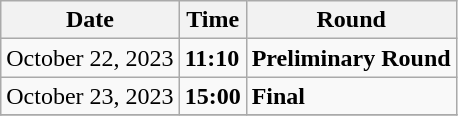<table class="wikitable">
<tr>
<th>Date</th>
<th>Time</th>
<th>Round</th>
</tr>
<tr>
<td>October 22, 2023</td>
<td><strong>11:10</strong></td>
<td><strong>Preliminary Round</strong></td>
</tr>
<tr>
<td>October 23, 2023</td>
<td><strong>15:00</strong></td>
<td><strong>Final</strong></td>
</tr>
<tr>
</tr>
</table>
